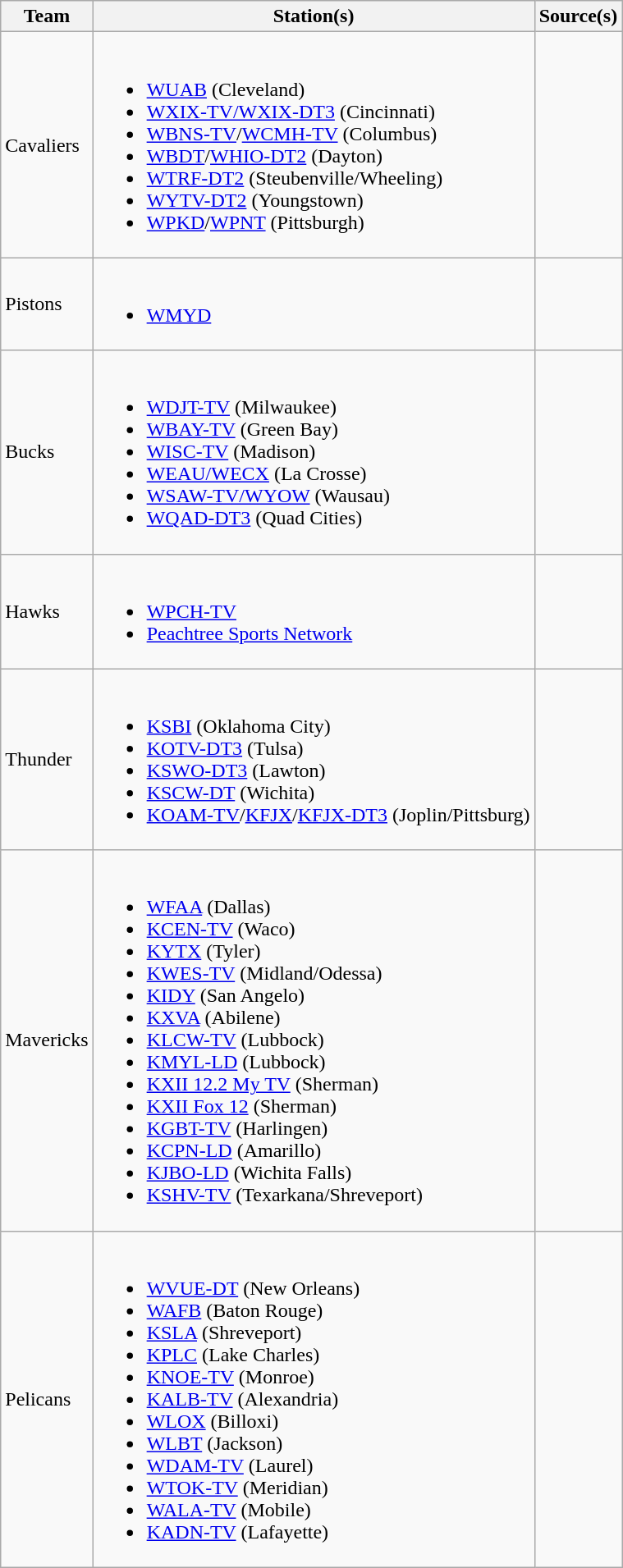<table class="wikitable sortable">
<tr>
<th>Team</th>
<th>Station(s)</th>
<th>Source(s)</th>
</tr>
<tr>
<td>Cavaliers<br></td>
<td><br><ul><li><a href='#'>WUAB</a> (Cleveland)</li><li><a href='#'>WXIX-TV/WXIX-DT3</a> (Cincinnati)</li><li><a href='#'>WBNS-TV</a>/<a href='#'>WCMH-TV</a> (Columbus)</li><li><a href='#'>WBDT</a>/<a href='#'>WHIO-DT2</a> (Dayton)</li><li><a href='#'>WTRF-DT2</a> (Steubenville/Wheeling)</li><li><a href='#'>WYTV-DT2</a> (Youngstown)</li><li><a href='#'>WPKD</a>/<a href='#'>WPNT</a> (Pittsburgh)</li></ul></td>
<td></td>
</tr>
<tr>
<td>Pistons<br></td>
<td><br><ul><li><a href='#'>WMYD</a></li></ul></td>
<td></td>
</tr>
<tr>
<td>Bucks<br></td>
<td><br><ul><li><a href='#'>WDJT-TV</a> (Milwaukee)</li><li><a href='#'>WBAY-TV</a> (Green Bay)</li><li><a href='#'>WISC-TV</a> (Madison)</li><li><a href='#'>WEAU/WECX</a> (La Crosse)</li><li><a href='#'>WSAW-TV/WYOW</a> (Wausau)</li><li><a href='#'>WQAD-DT3</a> (Quad Cities)</li></ul></td>
<td></td>
</tr>
<tr>
<td>Hawks<br></td>
<td><br><ul><li><a href='#'>WPCH-TV</a></li><li><a href='#'>Peachtree Sports Network</a></li></ul></td>
<td></td>
</tr>
<tr>
<td>Thunder<br></td>
<td><br><ul><li><a href='#'>KSBI</a> (Oklahoma City)</li><li><a href='#'>KOTV-DT3</a> (Tulsa)</li><li><a href='#'>KSWO-DT3</a> (Lawton)</li><li><a href='#'>KSCW-DT</a> (Wichita)</li><li><a href='#'>KOAM-TV</a>/<a href='#'>KFJX</a>/<a href='#'>KFJX-DT3</a> (Joplin/Pittsburg)</li></ul></td>
<td></td>
</tr>
<tr>
<td>Mavericks<br></td>
<td><br><ul><li><a href='#'>WFAA</a> (Dallas)</li><li><a href='#'>KCEN-TV</a> (Waco)</li><li><a href='#'>KYTX</a> (Tyler)</li><li><a href='#'>KWES-TV</a> (Midland/Odessa)</li><li><a href='#'>KIDY</a> (San Angelo)</li><li><a href='#'>KXVA</a> (Abilene)</li><li><a href='#'>KLCW-TV</a> (Lubbock) </li><li><a href='#'>KMYL-LD</a> (Lubbock) </li><li><a href='#'>KXII 12.2 My TV</a> (Sherman) </li><li><a href='#'>KXII Fox 12</a> (Sherman) </li><li><a href='#'>KGBT-TV</a> (Harlingen)</li><li><a href='#'>KCPN-LD</a> (Amarillo)</li><li><a href='#'>KJBO-LD</a> (Wichita Falls)</li><li><a href='#'>KSHV-TV</a> (Texarkana/Shreveport)</li></ul></td>
<td></td>
</tr>
<tr>
<td>Pelicans<br></td>
<td><br><ul><li><a href='#'>WVUE-DT</a> (New Orleans)</li><li><a href='#'>WAFB</a> (Baton Rouge)</li><li><a href='#'>KSLA</a> (Shreveport)</li><li><a href='#'>KPLC</a> (Lake Charles)</li><li><a href='#'>KNOE-TV</a> (Monroe)</li><li><a href='#'>KALB-TV</a> (Alexandria)</li><li><a href='#'>WLOX</a> (Billoxi)</li><li><a href='#'>WLBT</a> (Jackson)</li><li><a href='#'>WDAM-TV</a> (Laurel)</li><li><a href='#'>WTOK-TV</a> (Meridian)</li><li><a href='#'>WALA-TV</a> (Mobile)</li><li><a href='#'>KADN-TV</a> (Lafayette)</li></ul></td>
<td></td>
</tr>
</table>
